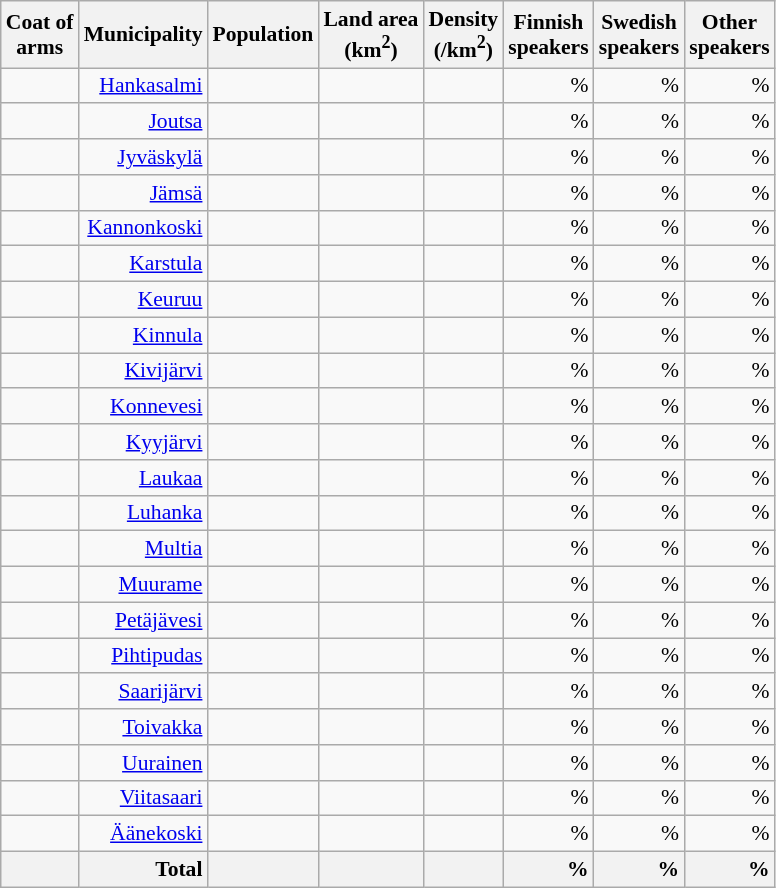<table class="wikitable sortable" style="font-size: 90%; text-align: right; line-height: normal">
<tr>
<th class="unsortable">Coat of<br>arms</th>
<th>Municipality</th>
<th>Population</th>
<th>Land area<br>(km<sup>2</sup>)</th>
<th>Density<br>(/km<sup>2</sup>)</th>
<th>Finnish<br>speakers</th>
<th>Swedish<br>speakers</th>
<th>Other<br>speakers</th>
</tr>
<tr>
<td></td>
<td><a href='#'>Hankasalmi</a></td>
<td></td>
<td></td>
<td></td>
<td> %</td>
<td> %</td>
<td> %</td>
</tr>
<tr>
<td></td>
<td><a href='#'>Joutsa</a></td>
<td></td>
<td></td>
<td></td>
<td> %</td>
<td> %</td>
<td> %</td>
</tr>
<tr>
<td></td>
<td><a href='#'>Jyväskylä</a></td>
<td></td>
<td></td>
<td></td>
<td> %</td>
<td> %</td>
<td> %</td>
</tr>
<tr>
<td></td>
<td><a href='#'>Jämsä</a></td>
<td></td>
<td></td>
<td></td>
<td> %</td>
<td> %</td>
<td> %</td>
</tr>
<tr>
<td></td>
<td><a href='#'>Kannonkoski</a></td>
<td></td>
<td></td>
<td></td>
<td> %</td>
<td> %</td>
<td> %</td>
</tr>
<tr>
<td></td>
<td><a href='#'>Karstula</a></td>
<td></td>
<td></td>
<td></td>
<td> %</td>
<td> %</td>
<td> %</td>
</tr>
<tr>
<td></td>
<td><a href='#'>Keuruu</a></td>
<td></td>
<td></td>
<td></td>
<td> %</td>
<td> %</td>
<td> %</td>
</tr>
<tr>
<td></td>
<td><a href='#'>Kinnula</a></td>
<td></td>
<td></td>
<td></td>
<td> %</td>
<td> %</td>
<td> %</td>
</tr>
<tr>
<td></td>
<td><a href='#'>Kivijärvi</a></td>
<td></td>
<td></td>
<td></td>
<td> %</td>
<td> %</td>
<td> %</td>
</tr>
<tr>
<td></td>
<td><a href='#'>Konnevesi</a></td>
<td></td>
<td></td>
<td></td>
<td> %</td>
<td> %</td>
<td> %</td>
</tr>
<tr>
<td></td>
<td><a href='#'>Kyyjärvi</a></td>
<td></td>
<td></td>
<td></td>
<td> %</td>
<td> %</td>
<td> %</td>
</tr>
<tr>
<td></td>
<td><a href='#'>Laukaa</a></td>
<td></td>
<td></td>
<td></td>
<td> %</td>
<td> %</td>
<td> %</td>
</tr>
<tr>
<td></td>
<td><a href='#'>Luhanka</a></td>
<td></td>
<td></td>
<td></td>
<td> %</td>
<td> %</td>
<td> %</td>
</tr>
<tr>
<td></td>
<td><a href='#'>Multia</a></td>
<td></td>
<td></td>
<td></td>
<td> %</td>
<td> %</td>
<td> %</td>
</tr>
<tr>
<td></td>
<td><a href='#'>Muurame</a></td>
<td></td>
<td></td>
<td></td>
<td> %</td>
<td> %</td>
<td> %</td>
</tr>
<tr>
<td></td>
<td><a href='#'>Petäjävesi</a></td>
<td></td>
<td></td>
<td></td>
<td> %</td>
<td> %</td>
<td> %</td>
</tr>
<tr>
<td></td>
<td><a href='#'>Pihtipudas</a></td>
<td></td>
<td></td>
<td></td>
<td> %</td>
<td> %</td>
<td> %</td>
</tr>
<tr>
<td></td>
<td><a href='#'>Saarijärvi</a></td>
<td></td>
<td></td>
<td></td>
<td> %</td>
<td> %</td>
<td> %</td>
</tr>
<tr>
<td></td>
<td><a href='#'>Toivakka</a></td>
<td></td>
<td></td>
<td></td>
<td> %</td>
<td> %</td>
<td> %</td>
</tr>
<tr>
<td></td>
<td><a href='#'>Uurainen</a></td>
<td></td>
<td></td>
<td></td>
<td> %</td>
<td> %</td>
<td> %</td>
</tr>
<tr>
<td></td>
<td><a href='#'>Viitasaari</a></td>
<td></td>
<td></td>
<td></td>
<td> %</td>
<td> %</td>
<td> %</td>
</tr>
<tr>
<td></td>
<td><a href='#'>Äänekoski</a></td>
<td></td>
<td></td>
<td></td>
<td> %</td>
<td> %</td>
<td> %</td>
</tr>
<tr>
<th></th>
<th + style=text-align:right><strong>Total</strong></th>
<th + style=text-align:right></th>
<th + style=text-align:right></th>
<th + style=text-align:right></th>
<th !+ style=text-align:right> %</th>
<th !+ style=text-align:right> %</th>
<th !+ style=text-align:right> %</th>
</tr>
</table>
